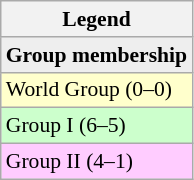<table class="wikitable"  style="font-size:90%;">
<tr>
<th>Legend</th>
</tr>
<tr style="background:#eee;">
<td><strong>Group membership</strong></td>
</tr>
<tr style="background:#ffc;">
<td>World Group (0–0)</td>
</tr>
<tr style="background:#cfc;">
<td>Group I (6–5)</td>
</tr>
<tr style="background:#fcf;">
<td>Group II (4–1)</td>
</tr>
</table>
